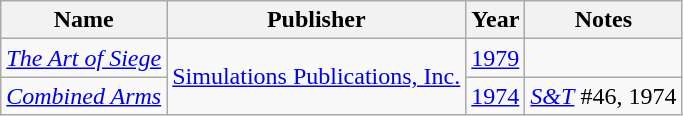<table class="wikitable sortable">
<tr>
<th>Name</th>
<th>Publisher</th>
<th>Year</th>
<th>Notes</th>
</tr>
<tr>
<td><em><a href='#'>The Art of Siege</a></em></td>
<td rowspan="2"><a href='#'>Simulations Publications, Inc.</a></td>
<td><a href='#'>1979</a></td>
<td></td>
</tr>
<tr>
<td><em><a href='#'>Combined Arms</a></em></td>
<td><a href='#'>1974</a></td>
<td><em><a href='#'>S&T</a></em> #46, 1974</td>
</tr>
</table>
